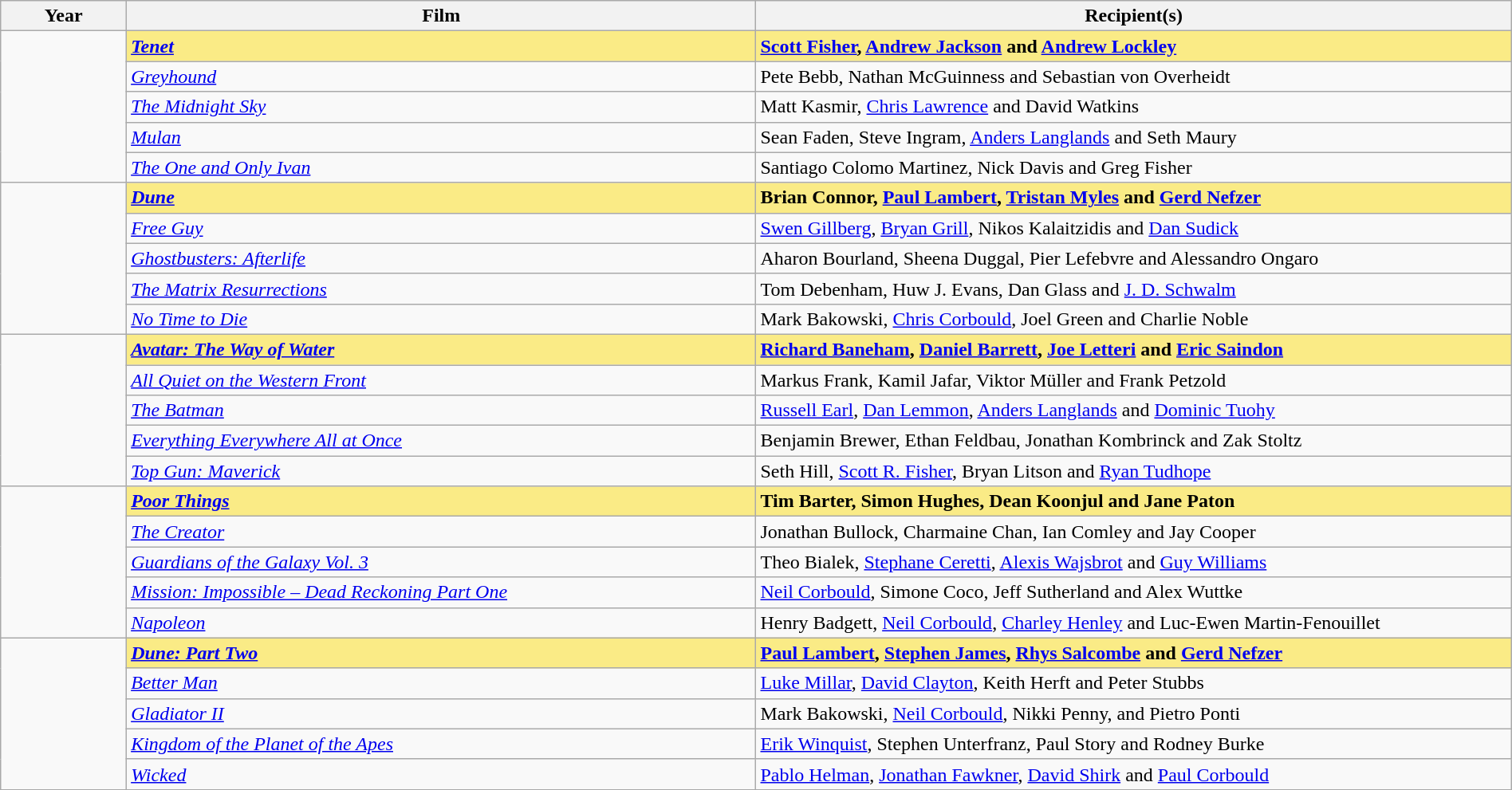<table class="wikitable" style="width:100%;" cellpadding="5">
<tr>
<th style="width:5%;">Year</th>
<th style="width:25%;">Film</th>
<th style="width:30%;">Recipient(s)</th>
</tr>
<tr>
<td rowspan="5"></td>
<td style="background:#FAEB86"><strong><em><a href='#'>Tenet</a></em></strong></td>
<td style="background:#FAEB86"><strong><a href='#'>Scott Fisher</a>, <a href='#'>Andrew Jackson</a> and <a href='#'>Andrew Lockley</a></strong></td>
</tr>
<tr>
<td><em><a href='#'>Greyhound</a></em></td>
<td>Pete Bebb, Nathan McGuinness and Sebastian von Overheidt</td>
</tr>
<tr>
<td><em><a href='#'>The Midnight Sky</a></em></td>
<td>Matt Kasmir, <a href='#'>Chris Lawrence</a> and David Watkins</td>
</tr>
<tr>
<td><em><a href='#'>Mulan</a></em></td>
<td>Sean Faden, Steve Ingram, <a href='#'>Anders Langlands</a> and Seth Maury</td>
</tr>
<tr>
<td><em><a href='#'>The One and Only Ivan</a></em></td>
<td>Santiago Colomo Martinez, Nick Davis and Greg Fisher</td>
</tr>
<tr>
<td rowspan="5"></td>
<td style="background:#FAEB86"><strong><em><a href='#'>Dune</a></em></strong></td>
<td style="background:#FAEB86"><strong>Brian Connor, <a href='#'>Paul Lambert</a>, <a href='#'>Tristan Myles</a> and <a href='#'>Gerd Nefzer</a></strong></td>
</tr>
<tr>
<td><em><a href='#'>Free Guy</a></em></td>
<td><a href='#'>Swen Gillberg</a>, <a href='#'>Bryan Grill</a>, Nikos Kalaitzidis and <a href='#'>Dan Sudick</a></td>
</tr>
<tr>
<td><em><a href='#'>Ghostbusters: Afterlife</a></em></td>
<td>Aharon Bourland, Sheena Duggal, Pier Lefebvre and Alessandro Ongaro</td>
</tr>
<tr>
<td><em><a href='#'>The Matrix Resurrections</a></em></td>
<td>Tom Debenham, Huw J. Evans, Dan Glass and <a href='#'>J. D. Schwalm</a></td>
</tr>
<tr>
<td><em><a href='#'>No Time to Die</a></em></td>
<td>Mark Bakowski, <a href='#'>Chris Corbould</a>, Joel Green and Charlie Noble</td>
</tr>
<tr>
<td rowspan="5"></td>
<td style="background:#FAEB86"><strong><em><a href='#'>Avatar: The Way of Water</a></em></strong></td>
<td style="background:#FAEB86"><strong><a href='#'>Richard Baneham</a>, <a href='#'>Daniel Barrett</a>, <a href='#'>Joe Letteri</a> and <a href='#'>Eric Saindon</a></strong></td>
</tr>
<tr>
<td><em><a href='#'>All Quiet on the Western Front</a></em></td>
<td>Markus Frank, Kamil Jafar, Viktor Müller and Frank Petzold</td>
</tr>
<tr>
<td><em><a href='#'>The Batman</a></em></td>
<td><a href='#'>Russell Earl</a>, <a href='#'>Dan Lemmon</a>, <a href='#'>Anders Langlands</a> and <a href='#'>Dominic Tuohy</a></td>
</tr>
<tr>
<td><em><a href='#'>Everything Everywhere All at Once</a></em></td>
<td>Benjamin Brewer, Ethan Feldbau, Jonathan Kombrinck and Zak Stoltz</td>
</tr>
<tr>
<td><em><a href='#'>Top Gun: Maverick</a></em></td>
<td>Seth Hill, <a href='#'>Scott R. Fisher</a>, Bryan Litson and <a href='#'>Ryan Tudhope</a></td>
</tr>
<tr>
<td rowspan="5"></td>
<td style="background:#FAEB86"><strong><em><a href='#'>Poor Things</a></em></strong></td>
<td style="background:#FAEB86"><strong>Tim Barter, Simon Hughes, Dean Koonjul and Jane Paton</strong></td>
</tr>
<tr>
<td><em><a href='#'>The Creator</a></em></td>
<td>Jonathan Bullock, Charmaine Chan, Ian Comley and Jay Cooper</td>
</tr>
<tr>
<td><em><a href='#'>Guardians of the Galaxy Vol. 3</a></em></td>
<td>Theo Bialek, <a href='#'>Stephane Ceretti</a>, <a href='#'>Alexis Wajsbrot</a> and <a href='#'>Guy Williams</a></td>
</tr>
<tr>
<td><em><a href='#'>Mission: Impossible – Dead Reckoning Part One</a></em></td>
<td><a href='#'>Neil Corbould</a>, Simone Coco, Jeff Sutherland and Alex Wuttke</td>
</tr>
<tr>
<td><em><a href='#'>Napoleon</a></em></td>
<td>Henry Badgett, <a href='#'>Neil Corbould</a>, <a href='#'>Charley Henley</a> and Luc-Ewen Martin-Fenouillet</td>
</tr>
<tr>
<td rowspan="5"></td>
<td style="background:#FAEB86"><strong><em><a href='#'>Dune: Part Two</a></em></strong></td>
<td style="background:#FAEB86"><strong><a href='#'>Paul Lambert</a>, <a href='#'>Stephen James</a>, <a href='#'>Rhys Salcombe</a> and <a href='#'>Gerd Nefzer</a></strong></td>
</tr>
<tr>
<td><em><a href='#'>Better Man</a></em></td>
<td><a href='#'>Luke Millar</a>, <a href='#'>David Clayton</a>, Keith Herft and Peter Stubbs</td>
</tr>
<tr>
<td><em><a href='#'>Gladiator II</a></em></td>
<td>Mark Bakowski, <a href='#'>Neil Corbould</a>, Nikki Penny, and Pietro Ponti</td>
</tr>
<tr>
<td><em><a href='#'>Kingdom of the Planet of the Apes</a></em></td>
<td><a href='#'>Erik Winquist</a>, Stephen Unterfranz, Paul Story and Rodney Burke</td>
</tr>
<tr>
<td><em><a href='#'>Wicked</a></em></td>
<td><a href='#'>Pablo Helman</a>, <a href='#'>Jonathan Fawkner</a>, <a href='#'>David Shirk</a> and <a href='#'>Paul Corbould</a></td>
</tr>
</table>
